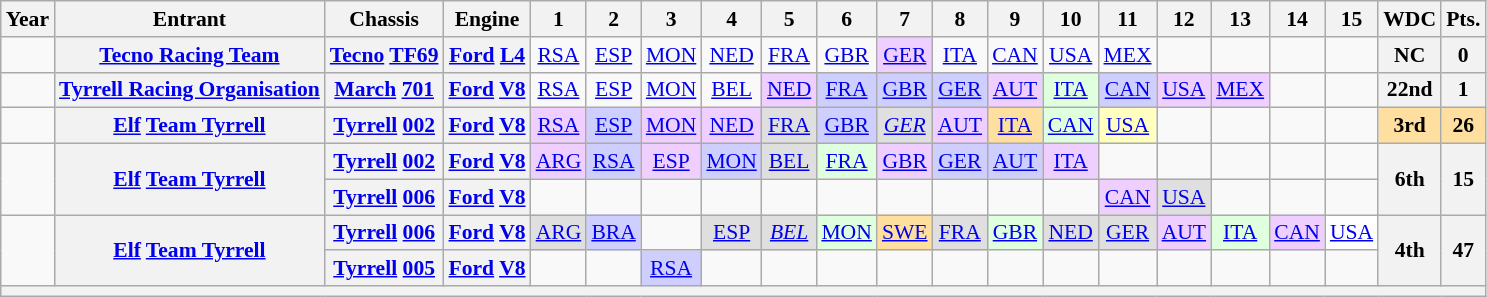<table class="wikitable" style="text-align:center; font-size:90%">
<tr>
<th>Year</th>
<th>Entrant</th>
<th>Chassis</th>
<th>Engine</th>
<th>1</th>
<th>2</th>
<th>3</th>
<th>4</th>
<th>5</th>
<th>6</th>
<th>7</th>
<th>8</th>
<th>9</th>
<th>10</th>
<th>11</th>
<th>12</th>
<th>13</th>
<th>14</th>
<th>15</th>
<th>WDC</th>
<th>Pts.</th>
</tr>
<tr>
<td></td>
<th><a href='#'>Tecno Racing Team</a></th>
<th><a href='#'>Tecno</a> <a href='#'>TF69</a></th>
<th><a href='#'>Ford</a> <a href='#'>L4</a></th>
<td><a href='#'>RSA</a></td>
<td><a href='#'>ESP</a></td>
<td><a href='#'>MON</a></td>
<td><a href='#'>NED</a></td>
<td><a href='#'>FRA</a></td>
<td><a href='#'>GBR</a></td>
<td style="background:#efcfff;"><a href='#'>GER</a><br></td>
<td><a href='#'>ITA</a></td>
<td><a href='#'>CAN</a></td>
<td><a href='#'>USA</a></td>
<td><a href='#'>MEX</a></td>
<td></td>
<td></td>
<td></td>
<td></td>
<th>NC</th>
<th>0</th>
</tr>
<tr>
<td></td>
<th><a href='#'>Tyrrell Racing Organisation</a></th>
<th><a href='#'>March</a> <a href='#'>701</a></th>
<th><a href='#'>Ford</a> <a href='#'>V8</a></th>
<td><a href='#'>RSA</a></td>
<td><a href='#'>ESP</a></td>
<td><a href='#'>MON</a></td>
<td><a href='#'>BEL</a></td>
<td style="background:#efcfff;"><a href='#'>NED</a><br></td>
<td style="background:#cfcfff;"><a href='#'>FRA</a><br></td>
<td style="background:#cfcfff;"><a href='#'>GBR</a><br></td>
<td style="background:#cfcfff;"><a href='#'>GER</a><br></td>
<td style="background:#efcfff;"><a href='#'>AUT</a><br></td>
<td style="background:#dfffdf;"><a href='#'>ITA</a><br></td>
<td style="background:#cfcfff;"><a href='#'>CAN</a><br></td>
<td style="background:#efcfff;"><a href='#'>USA</a><br></td>
<td style="background:#efcfff;"><a href='#'>MEX</a><br></td>
<td></td>
<td></td>
<th>22nd</th>
<th>1</th>
</tr>
<tr>
<td></td>
<th><a href='#'>Elf</a> <a href='#'>Team Tyrrell</a></th>
<th><a href='#'>Tyrrell</a> <a href='#'>002</a></th>
<th><a href='#'>Ford</a> <a href='#'>V8</a></th>
<td style="background:#efcfff;"><a href='#'>RSA</a><br></td>
<td style="background:#cfcfff;"><a href='#'>ESP</a><br></td>
<td style="background:#efcfff;"><a href='#'>MON</a><br></td>
<td style="background:#efcfff;"><a href='#'>NED</a><br></td>
<td style="background:#dfdfdf;"><a href='#'>FRA</a><br></td>
<td style="background:#cfcfff;"><a href='#'>GBR</a><br></td>
<td style="background:#dfdfdf;"><em><a href='#'>GER</a></em><br></td>
<td style="background:#efcfff;"><a href='#'>AUT</a><br></td>
<td style="background:#ffdf9f;"><a href='#'>ITA</a><br></td>
<td style="background:#dfffdf;"><a href='#'>CAN</a><br></td>
<td style="background:#ffffbf;"><a href='#'>USA</a><br></td>
<td></td>
<td></td>
<td></td>
<td></td>
<td style="background:#ffdf9f;"><strong>3rd</strong></td>
<td style="background:#ffdf9f;"><strong>26</strong></td>
</tr>
<tr>
<td rowspan="2"></td>
<th rowspan="2"><a href='#'>Elf</a> <a href='#'>Team Tyrrell</a></th>
<th><a href='#'>Tyrrell</a> <a href='#'>002</a></th>
<th><a href='#'>Ford</a> <a href='#'>V8</a></th>
<td style="background:#efcfff;"><a href='#'>ARG</a><br></td>
<td style="background:#cfcfff;"><a href='#'>RSA</a><br></td>
<td style="background:#efcfff;"><a href='#'>ESP</a><br></td>
<td style="background:#cfcfff;"><a href='#'>MON</a><br></td>
<td style="background:#dfdfdf;"><a href='#'>BEL</a><br></td>
<td style="background:#dfffdf;"><a href='#'>FRA</a><br></td>
<td style="background:#efcfff;"><a href='#'>GBR</a><br></td>
<td style="background:#cfcfff;"><a href='#'>GER</a><br></td>
<td style="background:#cfcfff;"><a href='#'>AUT</a><br></td>
<td style="background:#efcfff;"><a href='#'>ITA</a><br></td>
<td></td>
<td></td>
<td></td>
<td></td>
<td></td>
<th rowspan="2">6th</th>
<th rowspan="2">15</th>
</tr>
<tr>
<th><a href='#'>Tyrrell</a> <a href='#'>006</a></th>
<th><a href='#'>Ford</a> <a href='#'>V8</a></th>
<td></td>
<td></td>
<td></td>
<td></td>
<td></td>
<td></td>
<td></td>
<td></td>
<td></td>
<td></td>
<td style="background:#efcfff;"><a href='#'>CAN</a><br></td>
<td style="background:#dfdfdf;"><a href='#'>USA</a><br></td>
<td></td>
<td></td>
<td></td>
</tr>
<tr>
<td rowspan="2"></td>
<th rowspan="2"><a href='#'>Elf</a> <a href='#'>Team Tyrrell</a></th>
<th><a href='#'>Tyrrell</a> <a href='#'>006</a></th>
<th><a href='#'>Ford</a> <a href='#'>V8</a></th>
<td style="background:#dfdfdf;"><a href='#'>ARG</a><br></td>
<td style="background:#cfcfff;"><a href='#'>BRA</a><br></td>
<td></td>
<td style="background:#dfdfdf;"><a href='#'>ESP</a><br></td>
<td style="background:#dfdfdf;"><em><a href='#'>BEL</a></em><br></td>
<td style="background:#dfffdf;"><a href='#'>MON</a><br></td>
<td style="background:#ffdf9f;"><a href='#'>SWE</a><br></td>
<td style="background:#dfdfdf;"><a href='#'>FRA</a><br></td>
<td style="background:#dfffdf;"><a href='#'>GBR</a><br></td>
<td style="background:#dfdfdf;"><a href='#'>NED</a><br></td>
<td style="background:#dfdfdf;"><a href='#'>GER</a><br></td>
<td style="background:#efcfff;"><a href='#'>AUT</a><br></td>
<td style="background:#dfffdf;"><a href='#'>ITA</a><br></td>
<td style="background:#efcfff;"><a href='#'>CAN</a><br></td>
<td style="background:#fff;"><a href='#'>USA</a><br></td>
<th rowspan="2">4th</th>
<th rowspan="2">47</th>
</tr>
<tr>
<th><a href='#'>Tyrrell</a> <a href='#'>005</a></th>
<th><a href='#'>Ford</a> <a href='#'>V8</a></th>
<td></td>
<td></td>
<td style="background:#cfcfff;"><a href='#'>RSA</a><br></td>
<td></td>
<td></td>
<td></td>
<td></td>
<td></td>
<td></td>
<td></td>
<td></td>
<td></td>
<td></td>
<td></td>
<td></td>
</tr>
<tr>
<th colspan="21"></th>
</tr>
</table>
